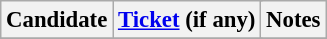<table class="wikitable" style="font-size: 95%">
<tr>
<th>Candidate</th>
<th colspan="2"><a href='#'>Ticket</a> (if any)</th>
<th>Notes</th>
</tr>
<tr>
</tr>
</table>
